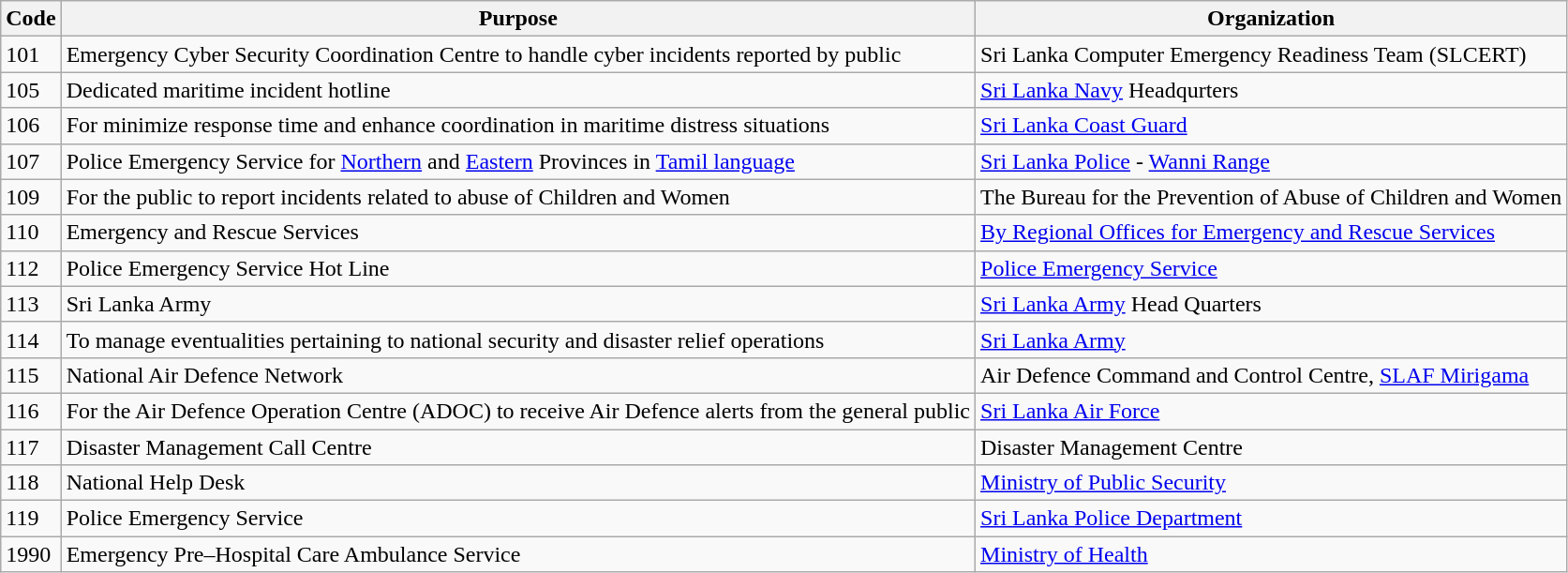<table class="wikitable sortable">
<tr>
<th align="center" valign=bottom>Code</th>
<th align="center" valign=bottom>Purpose</th>
<th align="center" valign=bottom>Organization</th>
</tr>
<tr>
<td>101</td>
<td>Emergency Cyber Security Coordination Centre to handle cyber incidents reported by public</td>
<td>Sri Lanka Computer Emergency Readiness Team (SLCERT)</td>
</tr>
<tr>
<td>105</td>
<td>Dedicated maritime incident hotline</td>
<td><a href='#'>Sri Lanka Navy</a> Headqurters</td>
</tr>
<tr>
<td>106</td>
<td>For minimize response time and enhance coordination in maritime distress situations</td>
<td><a href='#'>Sri Lanka Coast Guard</a></td>
</tr>
<tr>
<td>107</td>
<td>Police Emergency Service for <a href='#'>Northern</a> and <a href='#'>Eastern</a> Provinces in <a href='#'>Tamil language</a></td>
<td><a href='#'>Sri Lanka Police</a> - <a href='#'>Wanni Range</a></td>
</tr>
<tr>
<td>109</td>
<td>For the public to report incidents related to abuse of Children and Women</td>
<td>The Bureau for the Prevention of Abuse of Children and Women</td>
</tr>
<tr>
<td>110</td>
<td>Emergency and Rescue Services</td>
<td><a href='#'>By Regional Offices for Emergency and Rescue Services</a></td>
</tr>
<tr>
<td>112</td>
<td>Police Emergency Service Hot Line</td>
<td><a href='#'>Police Emergency Service</a></td>
</tr>
<tr>
<td>113</td>
<td>Sri Lanka Army</td>
<td><a href='#'>Sri Lanka Army</a> Head Quarters</td>
</tr>
<tr>
<td>114</td>
<td>To manage eventualities pertaining to national security and disaster relief operations</td>
<td><a href='#'>Sri Lanka Army</a></td>
</tr>
<tr>
<td>115</td>
<td>National Air Defence Network</td>
<td>Air Defence Command and Control Centre, <a href='#'>SLAF Mirigama</a></td>
</tr>
<tr>
<td>116</td>
<td>For the Air Defence Operation Centre (ADOC) to receive Air Defence alerts from the general public</td>
<td><a href='#'>Sri Lanka Air Force</a></td>
</tr>
<tr>
<td>117</td>
<td>Disaster Management Call Centre</td>
<td>Disaster Management Centre</td>
</tr>
<tr>
<td>118</td>
<td>National Help Desk</td>
<td><a href='#'>Ministry of Public Security</a></td>
</tr>
<tr>
<td>119</td>
<td>Police Emergency Service</td>
<td><a href='#'>Sri Lanka Police Department</a></td>
</tr>
<tr>
<td>1990</td>
<td>Emergency Pre–Hospital Care Ambulance Service</td>
<td><a href='#'>Ministry of Health</a></td>
</tr>
</table>
